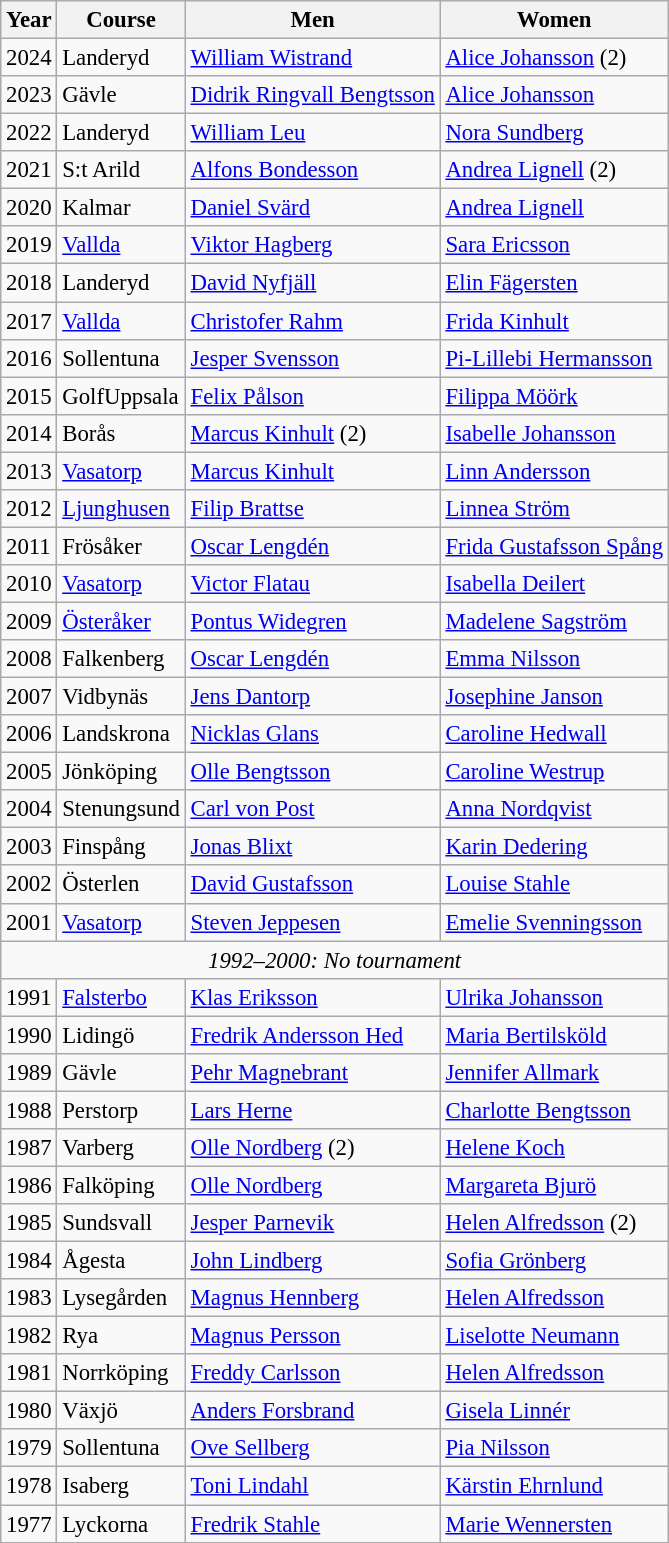<table class="wikitable sortable" style="text-align:left;font-size:95%">
<tr>
<th>Year</th>
<th>Course</th>
<th>Men</th>
<th>Women</th>
</tr>
<tr>
<td>2024</td>
<td>Landeryd</td>
<td><a href='#'>William Wistrand</a></td>
<td><a href='#'>Alice Johansson</a> (2)</td>
</tr>
<tr>
<td>2023</td>
<td>Gävle</td>
<td><a href='#'>Didrik Ringvall Bengtsson</a></td>
<td><a href='#'>Alice Johansson</a></td>
</tr>
<tr>
<td>2022</td>
<td>Landeryd</td>
<td><a href='#'>William Leu</a></td>
<td><a href='#'>Nora Sundberg</a></td>
</tr>
<tr>
<td>2021</td>
<td>S:t Arild</td>
<td><a href='#'>Alfons Bondesson</a></td>
<td><a href='#'>Andrea Lignell</a> (2)</td>
</tr>
<tr>
<td>2020</td>
<td>Kalmar</td>
<td><a href='#'>Daniel Svärd</a></td>
<td><a href='#'>Andrea Lignell</a></td>
</tr>
<tr>
<td>2019</td>
<td><a href='#'>Vallda</a></td>
<td><a href='#'>Viktor Hagberg</a></td>
<td><a href='#'>Sara Ericsson</a></td>
</tr>
<tr>
<td>2018</td>
<td>Landeryd</td>
<td><a href='#'>David Nyfjäll</a></td>
<td><a href='#'>Elin Fägersten</a></td>
</tr>
<tr>
<td>2017</td>
<td><a href='#'>Vallda</a></td>
<td><a href='#'>Christofer Rahm</a></td>
<td><a href='#'>Frida Kinhult</a></td>
</tr>
<tr>
<td>2016</td>
<td>Sollentuna</td>
<td><a href='#'>Jesper Svensson</a></td>
<td><a href='#'>Pi-Lillebi Hermansson</a></td>
</tr>
<tr>
<td>2015</td>
<td>GolfUppsala</td>
<td><a href='#'>Felix Pålson</a></td>
<td><a href='#'>Filippa Möörk</a></td>
</tr>
<tr>
<td>2014</td>
<td>Borås</td>
<td><a href='#'>Marcus Kinhult</a> (2)</td>
<td><a href='#'>Isabelle Johansson</a></td>
</tr>
<tr>
<td>2013</td>
<td><a href='#'>Vasatorp</a></td>
<td><a href='#'>Marcus Kinhult</a></td>
<td><a href='#'>Linn Andersson</a></td>
</tr>
<tr>
<td>2012</td>
<td><a href='#'>Ljunghusen</a></td>
<td><a href='#'>Filip Brattse</a></td>
<td><a href='#'>Linnea Ström</a></td>
</tr>
<tr>
<td>2011</td>
<td>Frösåker</td>
<td><a href='#'>Oscar Lengdén</a></td>
<td><a href='#'>Frida Gustafsson Spång</a></td>
</tr>
<tr>
<td>2010</td>
<td><a href='#'>Vasatorp</a></td>
<td><a href='#'>Victor Flatau</a></td>
<td><a href='#'>Isabella Deilert</a></td>
</tr>
<tr>
<td>2009</td>
<td><a href='#'>Österåker</a></td>
<td><a href='#'>Pontus Widegren</a></td>
<td><a href='#'>Madelene Sagström</a></td>
</tr>
<tr>
<td>2008</td>
<td>Falkenberg</td>
<td><a href='#'>Oscar Lengdén</a></td>
<td><a href='#'>Emma Nilsson</a></td>
</tr>
<tr>
<td>2007</td>
<td>Vidbynäs</td>
<td><a href='#'>Jens Dantorp</a></td>
<td><a href='#'>Josephine Janson</a></td>
</tr>
<tr>
<td>2006</td>
<td>Landskrona</td>
<td><a href='#'>Nicklas Glans</a></td>
<td><a href='#'>Caroline Hedwall</a></td>
</tr>
<tr>
<td>2005</td>
<td>Jönköping</td>
<td><a href='#'>Olle Bengtsson</a></td>
<td><a href='#'>Caroline Westrup</a></td>
</tr>
<tr>
<td>2004</td>
<td>Stenungsund</td>
<td><a href='#'>Carl von Post</a></td>
<td><a href='#'>Anna Nordqvist</a></td>
</tr>
<tr>
<td>2003</td>
<td>Finspång</td>
<td><a href='#'>Jonas Blixt</a></td>
<td><a href='#'>Karin Dedering</a></td>
</tr>
<tr>
<td>2002</td>
<td>Österlen</td>
<td><a href='#'>David Gustafsson</a></td>
<td><a href='#'>Louise Stahle</a></td>
</tr>
<tr>
<td>2001</td>
<td><a href='#'>Vasatorp</a></td>
<td><a href='#'>Steven Jeppesen</a></td>
<td><a href='#'>Emelie Svenningsson</a></td>
</tr>
<tr>
<td colspan=4 align=center><em>1992–2000: No tournament</em></td>
</tr>
<tr>
<td>1991</td>
<td><a href='#'>Falsterbo</a></td>
<td><a href='#'>Klas Eriksson</a></td>
<td><a href='#'>Ulrika Johansson</a></td>
</tr>
<tr>
<td>1990</td>
<td>Lidingö</td>
<td><a href='#'>Fredrik Andersson Hed</a></td>
<td><a href='#'>Maria Bertilsköld</a></td>
</tr>
<tr>
<td>1989</td>
<td>Gävle</td>
<td><a href='#'>Pehr Magnebrant</a></td>
<td><a href='#'>Jennifer Allmark</a></td>
</tr>
<tr>
<td>1988</td>
<td>Perstorp</td>
<td><a href='#'>Lars Herne</a></td>
<td><a href='#'>Charlotte Bengtsson</a></td>
</tr>
<tr>
<td>1987</td>
<td>Varberg</td>
<td><a href='#'>Olle Nordberg</a> (2)</td>
<td><a href='#'>Helene Koch</a></td>
</tr>
<tr>
<td>1986</td>
<td>Falköping</td>
<td><a href='#'>Olle Nordberg</a></td>
<td><a href='#'>Margareta Bjurö</a></td>
</tr>
<tr>
<td>1985</td>
<td>Sundsvall</td>
<td><a href='#'>Jesper Parnevik</a></td>
<td><a href='#'>Helen Alfredsson</a> (2)</td>
</tr>
<tr>
<td>1984</td>
<td>Ågesta</td>
<td><a href='#'>John Lindberg</a></td>
<td><a href='#'>Sofia Grönberg</a></td>
</tr>
<tr>
<td>1983</td>
<td>Lysegården</td>
<td><a href='#'>Magnus Hennberg</a></td>
<td><a href='#'>Helen Alfredsson</a></td>
</tr>
<tr>
<td>1982</td>
<td>Rya</td>
<td><a href='#'>Magnus Persson</a></td>
<td><a href='#'>Liselotte Neumann</a></td>
</tr>
<tr>
<td>1981</td>
<td>Norrköping</td>
<td><a href='#'>Freddy Carlsson</a></td>
<td><a href='#'>Helen Alfredsson</a></td>
</tr>
<tr>
<td>1980</td>
<td>Växjö</td>
<td><a href='#'>Anders Forsbrand</a></td>
<td><a href='#'>Gisela Linnér</a></td>
</tr>
<tr>
<td>1979</td>
<td>Sollentuna</td>
<td><a href='#'>Ove Sellberg</a></td>
<td><a href='#'>Pia Nilsson</a></td>
</tr>
<tr>
<td>1978</td>
<td>Isaberg</td>
<td><a href='#'>Toni Lindahl</a></td>
<td><a href='#'>Kärstin Ehrnlund</a></td>
</tr>
<tr>
<td>1977</td>
<td>Lyckorna</td>
<td><a href='#'>Fredrik Stahle</a></td>
<td><a href='#'>Marie Wennersten</a></td>
</tr>
</table>
